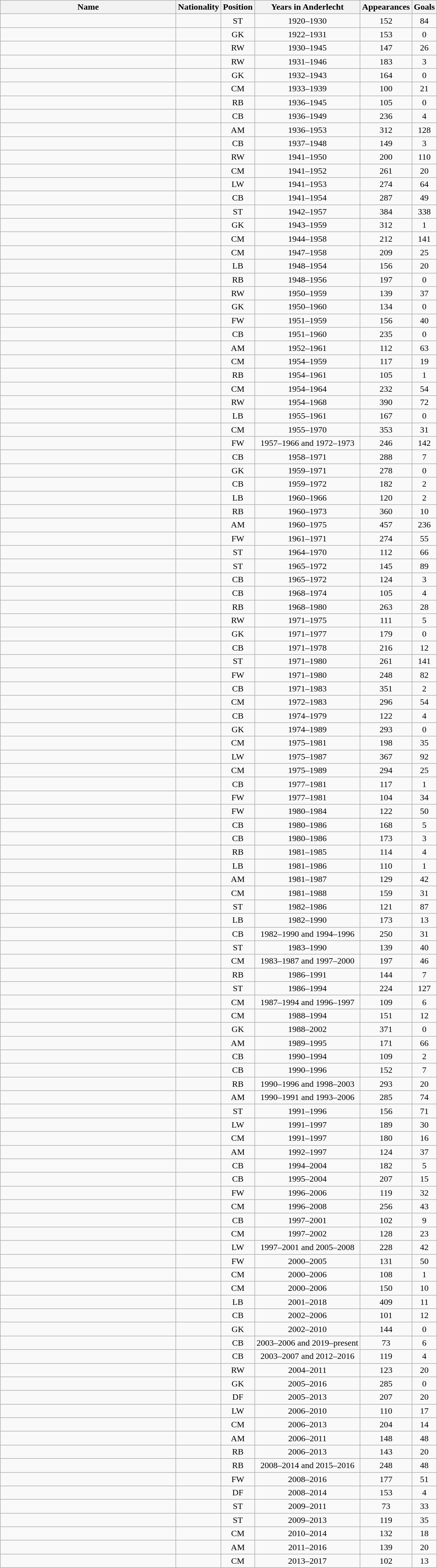<table class="wikitable sortable" style="text-align: center;">
<tr>
<th style="width:20em">Name</th>
<th>Nationality</th>
<th>Position</th>
<th>Years in Anderlecht</th>
<th>Appearances</th>
<th>Goals</th>
</tr>
<tr>
<td align="left"></td>
<td align="left"></td>
<td>ST</td>
<td>1920–1930</td>
<td>152</td>
<td>84</td>
</tr>
<tr>
<td align="left"></td>
<td align="left"></td>
<td>GK</td>
<td>1922–1931</td>
<td>153</td>
<td>0</td>
</tr>
<tr>
<td align="left"></td>
<td align="left"></td>
<td>RW</td>
<td>1930–1945</td>
<td>147</td>
<td>26</td>
</tr>
<tr>
<td align="left"></td>
<td align="left"></td>
<td>RW</td>
<td>1931–1946</td>
<td>183</td>
<td>3</td>
</tr>
<tr>
<td align="left"></td>
<td align="left"></td>
<td>GK</td>
<td>1932–1943</td>
<td>164</td>
<td>0</td>
</tr>
<tr>
<td align="left"></td>
<td align="left"></td>
<td>CM</td>
<td>1933–1939</td>
<td>100</td>
<td>21</td>
</tr>
<tr>
<td align="left"></td>
<td align="left"></td>
<td>RB</td>
<td>1936–1945</td>
<td>105</td>
<td>0</td>
</tr>
<tr>
<td align="left"></td>
<td align="left"></td>
<td>CB</td>
<td>1936–1949</td>
<td>236</td>
<td>4</td>
</tr>
<tr>
<td align="left"></td>
<td align="left"></td>
<td>AM</td>
<td>1936–1953</td>
<td>312</td>
<td>128</td>
</tr>
<tr>
<td align="left"></td>
<td align="left"></td>
<td>CB</td>
<td>1937–1948</td>
<td>149</td>
<td>3</td>
</tr>
<tr>
<td align="left"></td>
<td align="left"></td>
<td>RW</td>
<td>1941–1950</td>
<td>200</td>
<td>110</td>
</tr>
<tr>
<td align="left"></td>
<td align="left"></td>
<td>CM</td>
<td>1941–1952</td>
<td>261</td>
<td>20</td>
</tr>
<tr>
<td align="left"></td>
<td align="left"></td>
<td>LW</td>
<td>1941–1953</td>
<td>274</td>
<td>64</td>
</tr>
<tr>
<td align="left"></td>
<td align="left"></td>
<td>CB</td>
<td>1941–1954</td>
<td>287</td>
<td>49</td>
</tr>
<tr>
<td align="left"></td>
<td align="left"></td>
<td>ST</td>
<td>1942–1957</td>
<td>384</td>
<td>338</td>
</tr>
<tr>
<td align="left"></td>
<td align="left"></td>
<td>GK</td>
<td>1943–1959</td>
<td>312</td>
<td>1</td>
</tr>
<tr>
<td align="left"></td>
<td align="left"></td>
<td>CM</td>
<td>1944–1958</td>
<td>212</td>
<td>141</td>
</tr>
<tr>
<td align="left"></td>
<td align="left"></td>
<td>CM</td>
<td>1947–1958</td>
<td>209</td>
<td>25</td>
</tr>
<tr>
<td align="left"></td>
<td align="left"></td>
<td>LB</td>
<td>1948–1954</td>
<td>156</td>
<td>20</td>
</tr>
<tr>
<td align="left"></td>
<td align="left"></td>
<td>RB</td>
<td>1948–1956</td>
<td>197</td>
<td>0</td>
</tr>
<tr>
<td align="left"></td>
<td align="left"></td>
<td>RW</td>
<td>1950–1959</td>
<td>139</td>
<td>37</td>
</tr>
<tr>
<td align="left"></td>
<td align="left"></td>
<td>GK</td>
<td>1950–1960</td>
<td>134</td>
<td>0</td>
</tr>
<tr>
<td align="left"></td>
<td align="left"></td>
<td>FW</td>
<td>1951–1959</td>
<td>156</td>
<td>40</td>
</tr>
<tr>
<td align="left"></td>
<td align="left"></td>
<td>CB</td>
<td>1951–1960</td>
<td>235</td>
<td>0</td>
</tr>
<tr>
<td align="left"></td>
<td align="left"></td>
<td>AM</td>
<td>1952–1961</td>
<td>112</td>
<td>63</td>
</tr>
<tr>
<td align="left"></td>
<td align="left"></td>
<td>CM</td>
<td>1954–1959</td>
<td>117</td>
<td>19</td>
</tr>
<tr>
<td align="left"></td>
<td align="left"></td>
<td>RB</td>
<td>1954–1961</td>
<td>105</td>
<td>1</td>
</tr>
<tr>
<td align="left"></td>
<td align="left"></td>
<td>CM</td>
<td>1954–1964</td>
<td>232</td>
<td>54</td>
</tr>
<tr>
<td align="left"></td>
<td align="left"></td>
<td>RW</td>
<td>1954–1968</td>
<td>390</td>
<td>72</td>
</tr>
<tr>
<td align="left"></td>
<td align="left"></td>
<td>LB</td>
<td>1955–1961</td>
<td>167</td>
<td>0</td>
</tr>
<tr>
<td align="left"></td>
<td align="left"></td>
<td>CM</td>
<td>1955–1970</td>
<td>353</td>
<td>31</td>
</tr>
<tr>
<td align="left"></td>
<td align="left"></td>
<td>FW</td>
<td>1957–1966 and 1972–1973</td>
<td>246</td>
<td>142</td>
</tr>
<tr>
<td align="left"></td>
<td align="left"></td>
<td>CB</td>
<td>1958–1971</td>
<td>288</td>
<td>7</td>
</tr>
<tr>
<td align="left"></td>
<td align="left"></td>
<td>GK</td>
<td>1959–1971</td>
<td>278</td>
<td>0</td>
</tr>
<tr>
<td align="left"></td>
<td align="left"></td>
<td>CB</td>
<td>1959–1972</td>
<td>182</td>
<td>2</td>
</tr>
<tr>
<td align="left"></td>
<td align="left"></td>
<td>LB</td>
<td>1960–1966</td>
<td>120</td>
<td>2</td>
</tr>
<tr>
<td align="left"></td>
<td align="left"></td>
<td>RB</td>
<td>1960–1973</td>
<td>360</td>
<td>10</td>
</tr>
<tr>
<td align="left"></td>
<td align="left"></td>
<td>AM</td>
<td>1960–1975</td>
<td>457</td>
<td>236</td>
</tr>
<tr>
<td align="left"></td>
<td align="left"></td>
<td>FW</td>
<td>1961–1971</td>
<td>274</td>
<td>55</td>
</tr>
<tr>
<td align="left"></td>
<td align="left"></td>
<td>ST</td>
<td>1964–1970</td>
<td>112</td>
<td>66</td>
</tr>
<tr>
<td align="left"></td>
<td align="left"></td>
<td>ST</td>
<td>1965–1972</td>
<td>145</td>
<td>89</td>
</tr>
<tr>
<td align="left"></td>
<td align="left"></td>
<td>CB</td>
<td>1965–1972</td>
<td>124</td>
<td>3</td>
</tr>
<tr>
<td align="left"></td>
<td align="left"></td>
<td>CB</td>
<td>1968–1974</td>
<td>105</td>
<td>4</td>
</tr>
<tr>
<td align="left"></td>
<td align="left"></td>
<td>RB</td>
<td>1968–1980</td>
<td>263</td>
<td>28</td>
</tr>
<tr>
<td align="left"></td>
<td align="left"></td>
<td>RW</td>
<td>1971–1975</td>
<td>111</td>
<td>5</td>
</tr>
<tr>
<td align="left"></td>
<td align="left"></td>
<td>GK</td>
<td>1971–1977</td>
<td>179</td>
<td>0</td>
</tr>
<tr>
<td align="left"></td>
<td align="left"></td>
<td>CB</td>
<td>1971–1978</td>
<td>216</td>
<td>12</td>
</tr>
<tr>
<td align="left"></td>
<td align="left"></td>
<td>ST</td>
<td>1971–1980</td>
<td>261</td>
<td>141</td>
</tr>
<tr>
<td align="left"></td>
<td align="left"></td>
<td>FW</td>
<td>1971–1980</td>
<td>248</td>
<td>82</td>
</tr>
<tr>
<td align="left"></td>
<td align="left"></td>
<td>CB</td>
<td>1971–1983</td>
<td>351</td>
<td>2</td>
</tr>
<tr>
<td align="left"></td>
<td align="left"></td>
<td>CM</td>
<td>1972–1983</td>
<td>296</td>
<td>54</td>
</tr>
<tr>
<td align="left"></td>
<td align="left"></td>
<td>CB</td>
<td>1974–1979</td>
<td>122</td>
<td>4</td>
</tr>
<tr>
<td align="left"></td>
<td align="left"></td>
<td>GK</td>
<td>1974–1989</td>
<td>293</td>
<td>0</td>
</tr>
<tr>
<td align="left"></td>
<td align="left"></td>
<td>CM</td>
<td>1975–1981</td>
<td>198</td>
<td>35</td>
</tr>
<tr>
<td align="left"></td>
<td align="left"></td>
<td>LW</td>
<td>1975–1987</td>
<td>367</td>
<td>92</td>
</tr>
<tr>
<td align="left"></td>
<td align="left"></td>
<td>CM</td>
<td>1975–1989</td>
<td>294</td>
<td>25</td>
</tr>
<tr>
<td align="left"></td>
<td align="left"></td>
<td>CB</td>
<td>1977–1981</td>
<td>117</td>
<td>1</td>
</tr>
<tr>
<td align="left"></td>
<td align="left"></td>
<td>FW</td>
<td>1977–1981</td>
<td>104</td>
<td>34</td>
</tr>
<tr>
<td align="left"></td>
<td align="left"></td>
<td>FW</td>
<td>1980–1984</td>
<td>122</td>
<td>50</td>
</tr>
<tr>
<td align="left"></td>
<td align="left"></td>
<td>CB</td>
<td>1980–1986</td>
<td>168</td>
<td>5</td>
</tr>
<tr>
<td align="left"></td>
<td align="left"></td>
<td>CB</td>
<td>1980–1986</td>
<td>173</td>
<td>3</td>
</tr>
<tr>
<td align="left"></td>
<td align="left"></td>
<td>RB</td>
<td>1981–1985</td>
<td>114</td>
<td>4</td>
</tr>
<tr>
<td align="left"></td>
<td align="left"></td>
<td>LB</td>
<td>1981–1986</td>
<td>110</td>
<td>1</td>
</tr>
<tr>
<td align="left"></td>
<td align="left"></td>
<td>AM</td>
<td>1981–1987</td>
<td>129</td>
<td>42</td>
</tr>
<tr>
<td align="left"></td>
<td align="left"></td>
<td>CM</td>
<td>1981–1988</td>
<td>159</td>
<td>31</td>
</tr>
<tr>
<td align="left"></td>
<td align="left"></td>
<td>ST</td>
<td>1982–1986</td>
<td>121</td>
<td>87</td>
</tr>
<tr>
<td align="left"></td>
<td align="left"></td>
<td>LB</td>
<td>1982–1990</td>
<td>173</td>
<td>13</td>
</tr>
<tr>
<td align="left"></td>
<td align="left"></td>
<td>CB</td>
<td>1982–1990 and 1994–1996</td>
<td>250</td>
<td>31</td>
</tr>
<tr>
<td align="left"></td>
<td align="left"></td>
<td>ST</td>
<td>1983–1990</td>
<td>139</td>
<td>40</td>
</tr>
<tr>
<td align="left"></td>
<td align="left"></td>
<td>CM</td>
<td>1983–1987 and 1997–2000</td>
<td>197</td>
<td>46</td>
</tr>
<tr>
<td align="left"></td>
<td align="left"></td>
<td>RB</td>
<td>1986–1991</td>
<td>144</td>
<td>7</td>
</tr>
<tr>
<td align="left"></td>
<td align="left"></td>
<td>ST</td>
<td>1986–1994</td>
<td>224</td>
<td>127</td>
</tr>
<tr>
<td align="left"></td>
<td align="left"></td>
<td>CM</td>
<td>1987–1994 and 1996–1997</td>
<td>109</td>
<td>6</td>
</tr>
<tr>
<td align="left"></td>
<td align="left"></td>
<td>CM</td>
<td>1988–1994</td>
<td>151</td>
<td>12</td>
</tr>
<tr>
<td align="left"></td>
<td align="left"></td>
<td>GK</td>
<td>1988–2002</td>
<td>371</td>
<td>0</td>
</tr>
<tr>
<td align="left"></td>
<td align="left"></td>
<td>AM</td>
<td>1989–1995</td>
<td>171</td>
<td>66</td>
</tr>
<tr>
<td align="left"></td>
<td align="left"></td>
<td>CB</td>
<td>1990–1994</td>
<td>109</td>
<td>2</td>
</tr>
<tr>
<td align="left"></td>
<td align="left"></td>
<td>CB</td>
<td>1990–1996</td>
<td>152</td>
<td>7</td>
</tr>
<tr>
<td align="left"></td>
<td align="left"></td>
<td>RB</td>
<td>1990–1996 and 1998–2003</td>
<td>293</td>
<td>20</td>
</tr>
<tr>
<td align="left"></td>
<td align="left"></td>
<td>AM</td>
<td>1990–1991 and 1993–2006</td>
<td>285</td>
<td>74</td>
</tr>
<tr>
<td align="left"></td>
<td align="left"></td>
<td>ST</td>
<td>1991–1996</td>
<td>156</td>
<td>71</td>
</tr>
<tr>
<td align="left"></td>
<td align="left"></td>
<td>LW</td>
<td>1991–1997</td>
<td>189</td>
<td>30</td>
</tr>
<tr>
<td align="left"></td>
<td align="left"></td>
<td>CM</td>
<td>1991–1997</td>
<td>180</td>
<td>16</td>
</tr>
<tr>
<td align="left"></td>
<td align="left"></td>
<td>AM</td>
<td>1992–1997</td>
<td>124</td>
<td>37</td>
</tr>
<tr>
<td align="left"></td>
<td align="left"></td>
<td>CB</td>
<td>1994–2004</td>
<td>182</td>
<td>5</td>
</tr>
<tr>
<td align="left"></td>
<td align="left"></td>
<td>CB</td>
<td>1995–2004</td>
<td>207</td>
<td>15</td>
</tr>
<tr>
<td align="left"></td>
<td align="left"></td>
<td>FW</td>
<td>1996–2006</td>
<td>119</td>
<td>32</td>
</tr>
<tr>
<td align="left"></td>
<td align="left"></td>
<td>CM</td>
<td>1996–2008</td>
<td>256</td>
<td>43</td>
</tr>
<tr>
<td align="left"></td>
<td align="left"></td>
<td>CB</td>
<td>1997–2001</td>
<td>102</td>
<td>9</td>
</tr>
<tr>
<td align="left"></td>
<td align="left"></td>
<td>CM</td>
<td>1997–2002</td>
<td>128</td>
<td>23</td>
</tr>
<tr>
<td align="left"></td>
<td align="left"></td>
<td>LW</td>
<td>1997–2001 and 2005–2008</td>
<td>228</td>
<td>42</td>
</tr>
<tr>
<td align="left"></td>
<td align="left"></td>
<td>FW</td>
<td>2000–2005</td>
<td>131</td>
<td>50</td>
</tr>
<tr>
<td align="left"></td>
<td align="left"></td>
<td>CM</td>
<td>2000–2006</td>
<td>108</td>
<td>1</td>
</tr>
<tr>
<td align="left"></td>
<td align="left"></td>
<td>CM</td>
<td>2000–2006</td>
<td>150</td>
<td>10</td>
</tr>
<tr>
<td align="left"></td>
<td align="left"></td>
<td>LB</td>
<td>2001–2018</td>
<td>409</td>
<td>11</td>
</tr>
<tr>
<td align="left"></td>
<td align="left"></td>
<td>CB</td>
<td>2002–2006</td>
<td>101</td>
<td>12</td>
</tr>
<tr>
<td align="left"></td>
<td align="left"></td>
<td>GK</td>
<td>2002–2010</td>
<td>144</td>
<td>0</td>
</tr>
<tr>
<td align="left"></td>
<td align="left"></td>
<td>CB</td>
<td>2003–2006 and 2019–present</td>
<td>73</td>
<td>6</td>
</tr>
<tr>
<td align="left"></td>
<td align="left"></td>
<td>CB</td>
<td>2003–2007 and 2012–2016</td>
<td>119</td>
<td>4</td>
</tr>
<tr>
<td align="left"></td>
<td align="left"></td>
<td>RW</td>
<td>2004–2011</td>
<td>123</td>
<td>20</td>
</tr>
<tr>
<td align="left"></td>
<td align="left"></td>
<td>GK</td>
<td>2005–2016</td>
<td>285</td>
<td>0</td>
</tr>
<tr>
<td align="left"></td>
<td align="left"></td>
<td>DF</td>
<td>2005–2013</td>
<td>207</td>
<td>20</td>
</tr>
<tr>
<td align="left"></td>
<td align="left"></td>
<td>LW</td>
<td>2006–2010</td>
<td>110</td>
<td>17</td>
</tr>
<tr>
<td align="left"></td>
<td align="left"></td>
<td>CM</td>
<td>2006–2013</td>
<td>204</td>
<td>14</td>
</tr>
<tr>
<td align="left"></td>
<td align="left"></td>
<td>AM</td>
<td>2006–2011</td>
<td>148</td>
<td>48</td>
</tr>
<tr>
<td align="left"></td>
<td align="left"></td>
<td>RB</td>
<td>2006–2013</td>
<td>143</td>
<td>20</td>
</tr>
<tr>
<td align="left"></td>
<td align="left"></td>
<td>RB</td>
<td>2008–2014 and 2015–2016</td>
<td>248</td>
<td>48</td>
</tr>
<tr>
<td align="left"></td>
<td align="left"></td>
<td>FW</td>
<td>2008–2016</td>
<td>177</td>
<td>51</td>
</tr>
<tr>
<td align="left"></td>
<td align="left"></td>
<td>DF</td>
<td>2008–2014</td>
<td>153</td>
<td>4</td>
</tr>
<tr>
<td align="left"></td>
<td align="left"></td>
<td>ST</td>
<td>2009–2011</td>
<td>73</td>
<td>33</td>
</tr>
<tr>
<td align="left"></td>
<td align="left"></td>
<td>ST</td>
<td>2009–2013</td>
<td>119</td>
<td>35</td>
</tr>
<tr>
<td align="left"></td>
<td align="left"></td>
<td>CM</td>
<td>2010–2014</td>
<td>132</td>
<td>18</td>
</tr>
<tr>
<td align="left"></td>
<td align="left"></td>
<td>AM</td>
<td>2011–2016</td>
<td>139</td>
<td>20</td>
</tr>
<tr>
<td align="left"></td>
<td align="left"></td>
<td>CM</td>
<td>2013–2017</td>
<td>102</td>
<td>13</td>
</tr>
</table>
